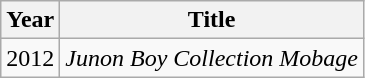<table class="wikitable">
<tr>
<th>Year</th>
<th>Title</th>
</tr>
<tr>
<td>2012</td>
<td><em>Junon Boy Collection Mobage</em></td>
</tr>
</table>
